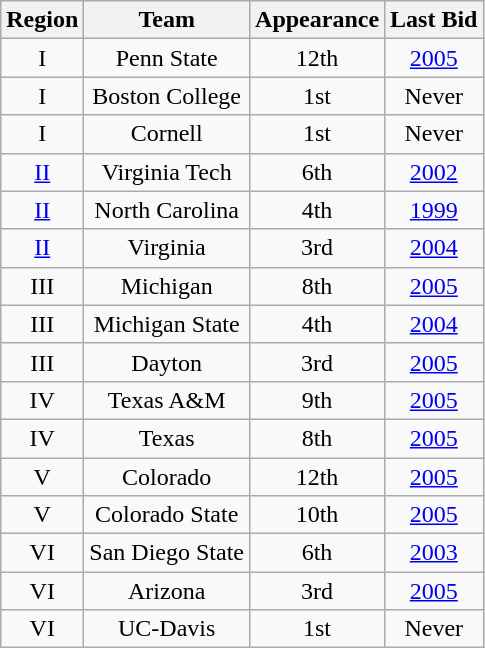<table class="wikitable sortable" style="text-align:center">
<tr>
<th>Region</th>
<th>Team</th>
<th>Appearance</th>
<th>Last Bid</th>
</tr>
<tr>
<td>I</td>
<td>Penn State</td>
<td>12th</td>
<td><a href='#'>2005</a></td>
</tr>
<tr>
<td>I</td>
<td>Boston College</td>
<td>1st</td>
<td>Never</td>
</tr>
<tr>
<td>I</td>
<td>Cornell</td>
<td>1st</td>
<td>Never</td>
</tr>
<tr>
<td><a href='#'>II</a></td>
<td>Virginia Tech</td>
<td>6th</td>
<td><a href='#'>2002</a></td>
</tr>
<tr>
<td><a href='#'>II</a></td>
<td>North Carolina</td>
<td>4th</td>
<td><a href='#'>1999</a></td>
</tr>
<tr>
<td><a href='#'>II</a></td>
<td>Virginia</td>
<td>3rd</td>
<td><a href='#'>2004</a></td>
</tr>
<tr>
<td>III</td>
<td>Michigan</td>
<td>8th</td>
<td><a href='#'>2005</a></td>
</tr>
<tr>
<td>III</td>
<td>Michigan State</td>
<td>4th</td>
<td><a href='#'>2004</a></td>
</tr>
<tr>
<td>III</td>
<td>Dayton</td>
<td>3rd</td>
<td><a href='#'>2005</a></td>
</tr>
<tr>
<td>IV</td>
<td>Texas A&M</td>
<td>9th</td>
<td><a href='#'>2005</a></td>
</tr>
<tr>
<td>IV</td>
<td>Texas</td>
<td>8th</td>
<td><a href='#'>2005</a></td>
</tr>
<tr>
<td>V</td>
<td>Colorado</td>
<td>12th</td>
<td><a href='#'>2005</a></td>
</tr>
<tr>
<td>V</td>
<td>Colorado State</td>
<td>10th</td>
<td><a href='#'>2005</a></td>
</tr>
<tr>
<td>VI</td>
<td>San Diego State</td>
<td>6th</td>
<td><a href='#'>2003</a></td>
</tr>
<tr>
<td>VI</td>
<td>Arizona</td>
<td>3rd</td>
<td><a href='#'>2005</a></td>
</tr>
<tr>
<td>VI</td>
<td>UC-Davis</td>
<td>1st</td>
<td>Never</td>
</tr>
</table>
